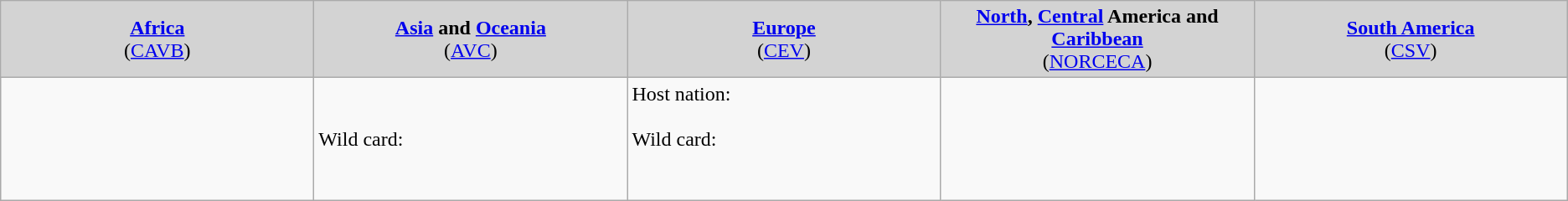<table class="wikitable">
<tr style="background:Lightgrey;">
<td style="width:20%; text-align:center;"><strong><a href='#'>Africa</a></strong><br>(<a href='#'>CAVB</a>)</td>
<td style="width:20%; text-align:center;"><strong><a href='#'>Asia</a> and <a href='#'>Oceania</a></strong><br>(<a href='#'>AVC</a>)</td>
<td style="width:20%; text-align:center;"><strong><a href='#'>Europe</a></strong><br>(<a href='#'>CEV</a>)</td>
<td style="width:20%; text-align:center;"><strong><a href='#'>North</a>, <a href='#'>Central</a> America and <a href='#'>Caribbean</a></strong><br>(<a href='#'>NORCECA</a>)</td>
<td style="width:20%; text-align:center;"><strong><a href='#'>South America</a><br></strong>(<a href='#'>CSV</a>)</td>
</tr>
<tr>
<td></td>
<td>Wild card: <br></td>
<td>Host nation: <br><br>Wild card: <br><br><br></td>
<td></td>
<td></td>
</tr>
</table>
